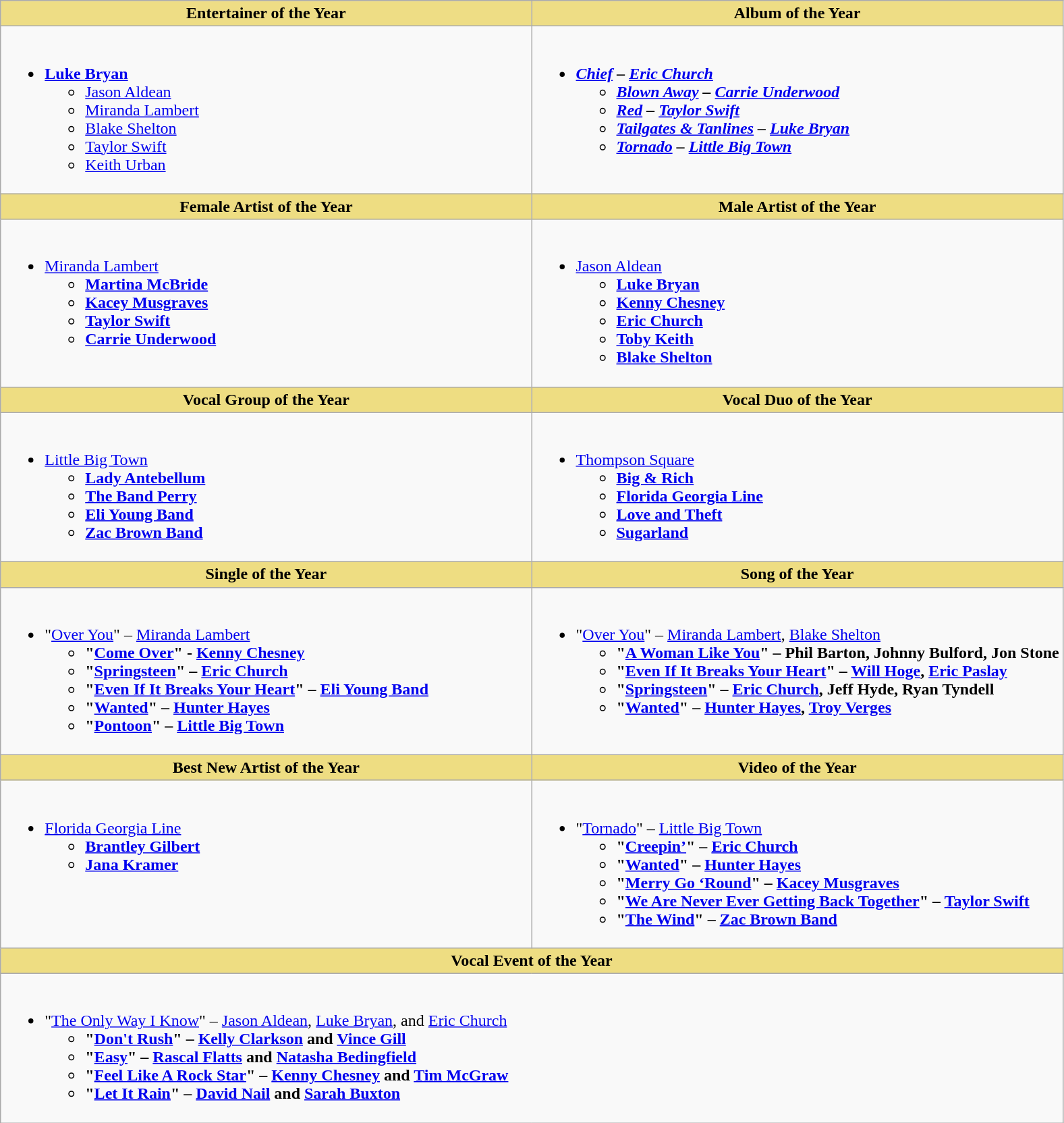<table class="wikitable">
<tr>
<th style="background:#EEDD85;" width="50%">Entertainer of the Year</th>
<th style="background:#EEDD85;" width="50%">Album of the Year</th>
</tr>
<tr>
<td valign="top"><br><ul><li><strong><a href='#'>Luke Bryan</a></strong><ul><li><a href='#'>Jason Aldean</a></li><li><a href='#'>Miranda Lambert</a></li><li><a href='#'>Blake Shelton</a></li><li><a href='#'>Taylor Swift</a></li><li><a href='#'>Keith Urban</a></li></ul></li></ul></td>
<td valign="top"><br><ul><li><strong><em><a href='#'>Chief</a><em> – <a href='#'>Eric Church</a><strong><ul><li></em><a href='#'>Blown Away</a><em> – <a href='#'>Carrie Underwood</a></li><li></em><a href='#'>Red</a><em> – <a href='#'>Taylor Swift</a></li><li></em><a href='#'>Tailgates & Tanlines</a><em> – <a href='#'>Luke Bryan</a></li><li></em><a href='#'>Tornado</a><em> – <a href='#'>Little Big Town</a></li></ul></li></ul></td>
</tr>
<tr>
<th style="background:#EEDD82; width=50%">Female Artist of the Year</th>
<th style="background:#EEDD82; width=50%">Male Artist of the Year</th>
</tr>
<tr>
<td valign="top"><br><ul><li></strong><a href='#'>Miranda Lambert</a><strong><ul><li><a href='#'>Martina McBride</a></li><li><a href='#'>Kacey Musgraves</a></li><li><a href='#'>Taylor Swift</a></li><li><a href='#'>Carrie Underwood</a></li></ul></li></ul></td>
<td valign="top"><br><ul><li></strong><a href='#'>Jason Aldean</a><strong><ul><li><a href='#'>Luke Bryan</a></li><li><a href='#'>Kenny Chesney</a></li><li><a href='#'>Eric Church</a></li><li><a href='#'>Toby Keith</a></li><li><a href='#'>Blake Shelton</a></li></ul></li></ul></td>
</tr>
<tr>
<th style="background:#EEDD82; width=50%">Vocal Group of the Year</th>
<th style="background:#EEDD82; width=50%">Vocal Duo of the Year</th>
</tr>
<tr>
<td valign="top"><br><ul><li></strong><a href='#'>Little Big Town</a><strong><ul><li><a href='#'>Lady Antebellum</a></li><li><a href='#'>The Band Perry</a></li><li><a href='#'>Eli Young Band</a></li><li><a href='#'>Zac Brown Band</a></li></ul></li></ul></td>
<td valign="top"><br><ul><li></strong><a href='#'>Thompson Square</a><strong><ul><li><a href='#'>Big & Rich</a></li><li><a href='#'>Florida Georgia Line</a></li><li><a href='#'>Love and Theft</a></li><li><a href='#'>Sugarland</a></li></ul></li></ul></td>
</tr>
<tr>
<th style="background:#EEDD82; width=50%">Single of the Year</th>
<th style="background:#EEDD82; width=50%">Song of the Year</th>
</tr>
<tr>
<td valign="top"><br><ul><li></strong>"<a href='#'>Over You</a>" – <a href='#'>Miranda Lambert</a><strong><ul><li>"<a href='#'>Come Over</a>" - <a href='#'>Kenny Chesney</a></li><li>"<a href='#'>Springsteen</a>" – <a href='#'>Eric Church</a></li><li>"<a href='#'>Even If It Breaks Your Heart</a>" – <a href='#'>Eli Young Band</a></li><li>"<a href='#'>Wanted</a>" – <a href='#'>Hunter Hayes</a></li><li>"<a href='#'>Pontoon</a>" – <a href='#'>Little Big Town</a></li></ul></li></ul></td>
<td valign="top"><br><ul><li></strong>"<a href='#'>Over You</a>" – <a href='#'>Miranda Lambert</a>, <a href='#'>Blake Shelton</a><strong><ul><li>"<a href='#'>A Woman Like You</a>" – Phil Barton, Johnny Bulford, Jon Stone</li><li>"<a href='#'>Even If It Breaks Your Heart</a>" – <a href='#'>Will Hoge</a>, <a href='#'>Eric Paslay</a></li><li>"<a href='#'>Springsteen</a>" – <a href='#'>Eric Church</a>, Jeff Hyde, Ryan Tyndell</li><li>"<a href='#'>Wanted</a>" – <a href='#'>Hunter Hayes</a>, <a href='#'>Troy Verges</a></li></ul></li></ul></td>
</tr>
<tr>
<th style="background:#EEDD82; width=50%">Best New Artist of the Year</th>
<th style="background:#EEDD82; width=50%">Video of the Year</th>
</tr>
<tr>
<td valign="top"><br><ul><li></strong><a href='#'>Florida Georgia Line</a><strong><ul><li><a href='#'>Brantley Gilbert</a></li><li><a href='#'>Jana Kramer</a></li></ul></li></ul></td>
<td valign="top"><br><ul><li></strong>"<a href='#'>Tornado</a>"<strong> </strong>– <a href='#'>Little Big Town</a><strong><ul><li>"<a href='#'>Creepin’</a>" – <a href='#'>Eric Church</a></li><li>"<a href='#'>Wanted</a>" – <a href='#'>Hunter Hayes</a></li><li>"<a href='#'>Merry Go ‘Round</a>" – <a href='#'>Kacey Musgraves</a></li><li>"<a href='#'>We Are Never Ever Getting Back Together</a>" – <a href='#'>Taylor Swift</a></li><li>"<a href='#'>The Wind</a>" – <a href='#'>Zac Brown Band</a></li></ul></li></ul></td>
</tr>
<tr>
<th colspan="2" style="background:#EEDD82; width=50%">Vocal Event of the Year</th>
</tr>
<tr>
<td colspan="2"><br><ul><li></strong>"<a href='#'>The Only Way I Know</a>" – <a href='#'>Jason Aldean</a>, <a href='#'>Luke Bryan</a>, and <a href='#'>Eric Church</a><strong><ul><li>"<a href='#'>Don't Rush</a>" – <a href='#'>Kelly Clarkson</a> and <a href='#'>Vince Gill</a></li><li>"<a href='#'>Easy</a>" – <a href='#'>Rascal Flatts</a> and <a href='#'>Natasha Bedingfield</a></li><li>"<a href='#'>Feel Like A Rock Star</a>" – <a href='#'>Kenny Chesney</a> and <a href='#'>Tim McGraw</a></li><li>"<a href='#'>Let It Rain</a>" – <a href='#'>David Nail</a> and <a href='#'>Sarah Buxton</a></li></ul></li></ul></td>
</tr>
</table>
